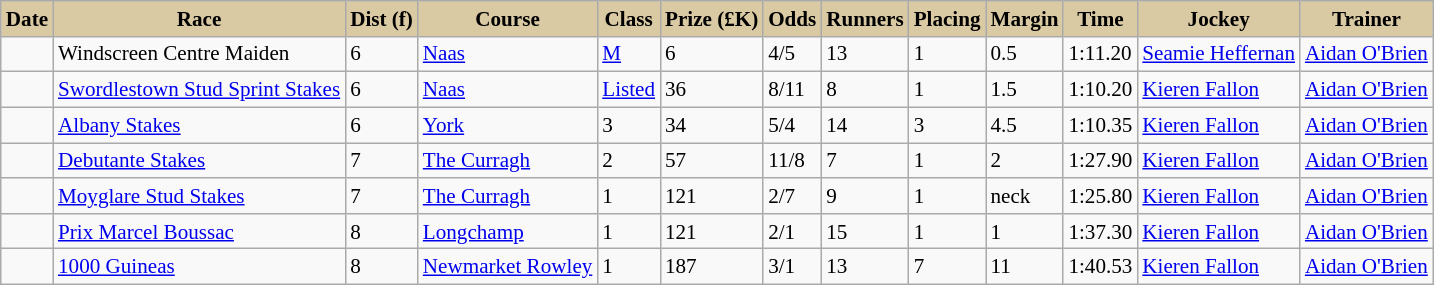<table class = "wikitable sortable" | border="1" cellpadding="1" style=" text-align:centre; margin-left:1em; float:centre ;border-collapse: collapse; font-size:88%">
<tr style="background:#dacaa4; text-align:center;">
<th style="background:#dacaa4;">Date</th>
<th style="background:#dacaa4;">Race</th>
<th style="background:#dacaa4;">Dist (f)</th>
<th style="background:#dacaa4;">Course</th>
<th style="background:#dacaa4;">Class</th>
<th style="background:#dacaa4;">Prize (£K)</th>
<th style="background:#dacaa4;">Odds</th>
<th style="background:#dacaa4;">Runners</th>
<th style="background:#dacaa4;">Placing</th>
<th style="background:#dacaa4;">Margin</th>
<th style="background:#dacaa4;">Time</th>
<th style="background:#dacaa4;">Jockey</th>
<th style="background:#dacaa4;">Trainer</th>
</tr>
<tr>
<td></td>
<td>Windscreen Centre Maiden</td>
<td>6</td>
<td><a href='#'>Naas</a></td>
<td><a href='#'>M</a></td>
<td>6</td>
<td>4/5</td>
<td>13</td>
<td>1</td>
<td>0.5</td>
<td>1:11.20</td>
<td><a href='#'>Seamie Heffernan</a></td>
<td><a href='#'>Aidan O'Brien</a></td>
</tr>
<tr>
<td></td>
<td><a href='#'>Swordlestown Stud Sprint Stakes</a></td>
<td>6</td>
<td><a href='#'>Naas</a></td>
<td><a href='#'>Listed</a></td>
<td>36</td>
<td>8/11</td>
<td>8</td>
<td>1</td>
<td>1.5</td>
<td>1:10.20</td>
<td><a href='#'>Kieren Fallon</a></td>
<td><a href='#'>Aidan O'Brien</a></td>
</tr>
<tr>
<td></td>
<td><a href='#'>Albany Stakes</a></td>
<td>6</td>
<td><a href='#'>York</a></td>
<td>3</td>
<td>34</td>
<td>5/4</td>
<td>14</td>
<td>3</td>
<td>4.5</td>
<td>1:10.35</td>
<td><a href='#'>Kieren Fallon</a></td>
<td><a href='#'>Aidan O'Brien</a></td>
</tr>
<tr>
<td></td>
<td><a href='#'>Debutante Stakes</a></td>
<td>7</td>
<td><a href='#'>The Curragh</a></td>
<td>2</td>
<td>57</td>
<td>11/8</td>
<td>7</td>
<td>1</td>
<td>2</td>
<td>1:27.90</td>
<td><a href='#'>Kieren Fallon</a></td>
<td><a href='#'>Aidan O'Brien</a></td>
</tr>
<tr>
<td></td>
<td><a href='#'>Moyglare Stud Stakes</a></td>
<td>7</td>
<td><a href='#'>The Curragh</a></td>
<td>1</td>
<td>121</td>
<td>2/7</td>
<td>9</td>
<td>1</td>
<td>neck</td>
<td>1:25.80</td>
<td><a href='#'>Kieren Fallon</a></td>
<td><a href='#'>Aidan O'Brien</a></td>
</tr>
<tr>
<td></td>
<td><a href='#'>Prix Marcel Boussac</a></td>
<td>8</td>
<td><a href='#'>Longchamp</a></td>
<td>1</td>
<td>121</td>
<td>2/1</td>
<td>15</td>
<td>1</td>
<td>1</td>
<td>1:37.30</td>
<td><a href='#'>Kieren Fallon</a></td>
<td><a href='#'>Aidan O'Brien</a></td>
</tr>
<tr>
<td></td>
<td><a href='#'>1000 Guineas</a></td>
<td>8</td>
<td><a href='#'>Newmarket Rowley</a></td>
<td>1</td>
<td>187</td>
<td>3/1</td>
<td>13</td>
<td>7</td>
<td>11</td>
<td>1:40.53</td>
<td><a href='#'>Kieren Fallon</a></td>
<td><a href='#'>Aidan O'Brien</a></td>
</tr>
</table>
